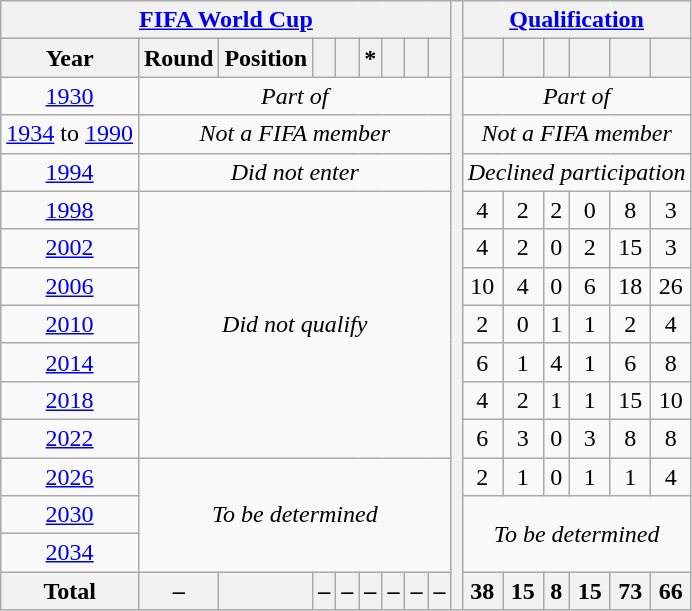<table class="wikitable" style="text-align: center;">
<tr>
<th colspan=9><a href='#'>FIFA World Cup</a></th>
<th rowspan=28></th>
<th colspan=6><a href='#'>Qualification</a></th>
</tr>
<tr>
<th>Year</th>
<th>Round</th>
<th>Position</th>
<th></th>
<th></th>
<th>*</th>
<th></th>
<th></th>
<th></th>
<th></th>
<th></th>
<th></th>
<th></th>
<th></th>
<th></th>
</tr>
<tr>
<td> <a href='#'>1930</a></td>
<td colspan=8><em>Part of </em></td>
<td colspan=6><em>Part of </em></td>
</tr>
<tr>
<td><a href='#'>1934</a> to <a href='#'>1990</a></td>
<td colspan=8><em>Not a FIFA member</em></td>
<td colspan=6><em>Not a FIFA member</em></td>
</tr>
<tr>
<td> <a href='#'>1994</a></td>
<td colspan=8><em>Did not enter</em></td>
<td colspan=6><em>Declined participation</em></td>
</tr>
<tr>
<td> <a href='#'>1998</a></td>
<td colspan=8 rowspan=7><em>Did not qualify</em></td>
<td>4</td>
<td>2</td>
<td>2</td>
<td>0</td>
<td>8</td>
<td>3</td>
</tr>
<tr>
<td>  <a href='#'>2002</a></td>
<td>4</td>
<td>2</td>
<td>0</td>
<td>2</td>
<td>15</td>
<td>3</td>
</tr>
<tr>
<td> <a href='#'>2006</a></td>
<td>10</td>
<td>4</td>
<td>0</td>
<td>6</td>
<td>18</td>
<td>26</td>
</tr>
<tr>
<td> <a href='#'>2010</a></td>
<td>2</td>
<td>0</td>
<td>1</td>
<td>1</td>
<td>2</td>
<td>4</td>
</tr>
<tr>
<td> <a href='#'>2014</a></td>
<td>6</td>
<td>1</td>
<td>4</td>
<td>1</td>
<td>6</td>
<td>8</td>
</tr>
<tr>
<td> <a href='#'>2018</a></td>
<td>4</td>
<td>2</td>
<td>1</td>
<td>1</td>
<td>15</td>
<td>10</td>
</tr>
<tr>
<td> <a href='#'>2022</a></td>
<td>6</td>
<td>3</td>
<td>0</td>
<td>3</td>
<td>8</td>
<td>8</td>
</tr>
<tr>
<td>   <a href='#'>2026</a></td>
<td colspan=8 rowspan=3><em>To be determined</em></td>
<td>2</td>
<td>1</td>
<td>0</td>
<td>1</td>
<td>1</td>
<td>4</td>
</tr>
<tr>
<td>   <a href='#'>2030</a></td>
<td colspan=6 rowspan=2><em>To be determined</em></td>
</tr>
<tr>
<td> <a href='#'>2034</a></td>
</tr>
<tr>
<th>Total</th>
<th>–</th>
<th></th>
<th>–</th>
<th>–</th>
<th>–</th>
<th>–</th>
<th>–</th>
<th>–</th>
<th>38</th>
<th>15</th>
<th>8</th>
<th>15</th>
<th>73</th>
<th>66</th>
</tr>
</table>
